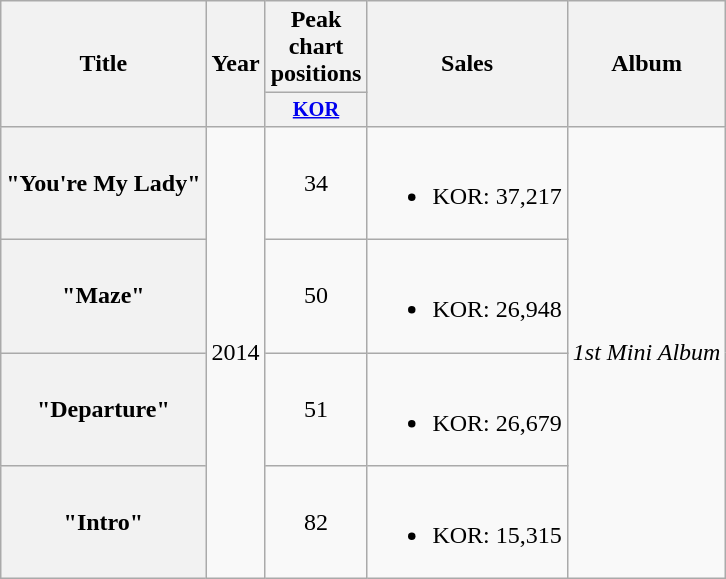<table class="wikitable plainrowheaders" style="text-align:center;">
<tr>
<th scope="col" rowspan="2">Title</th>
<th scope="col" rowspan="2">Year</th>
<th scope="col" colspan="1">Peak<br>chart<br>positions</th>
<th scope="col" rowspan="2">Sales</th>
<th scope="col" rowspan="2">Album</th>
</tr>
<tr>
<th scope="col" style="width:2.75em;font-size:85%;"><a href='#'>KOR</a><br></th>
</tr>
<tr>
<th scope="row">"You're My Lady"</th>
<td rowspan="4">2014</td>
<td>34</td>
<td><br><ul><li>KOR: 37,217</li></ul></td>
<td rowspan="4"><em>1st Mini Album</em></td>
</tr>
<tr>
<th scope="row">"Maze" </th>
<td>50</td>
<td><br><ul><li>KOR: 26,948</li></ul></td>
</tr>
<tr>
<th scope="row">"Departure" </th>
<td>51</td>
<td><br><ul><li>KOR: 26,679</li></ul></td>
</tr>
<tr>
<th scope="row">"Intro"</th>
<td>82</td>
<td><br><ul><li>KOR: 15,315</li></ul></td>
</tr>
</table>
